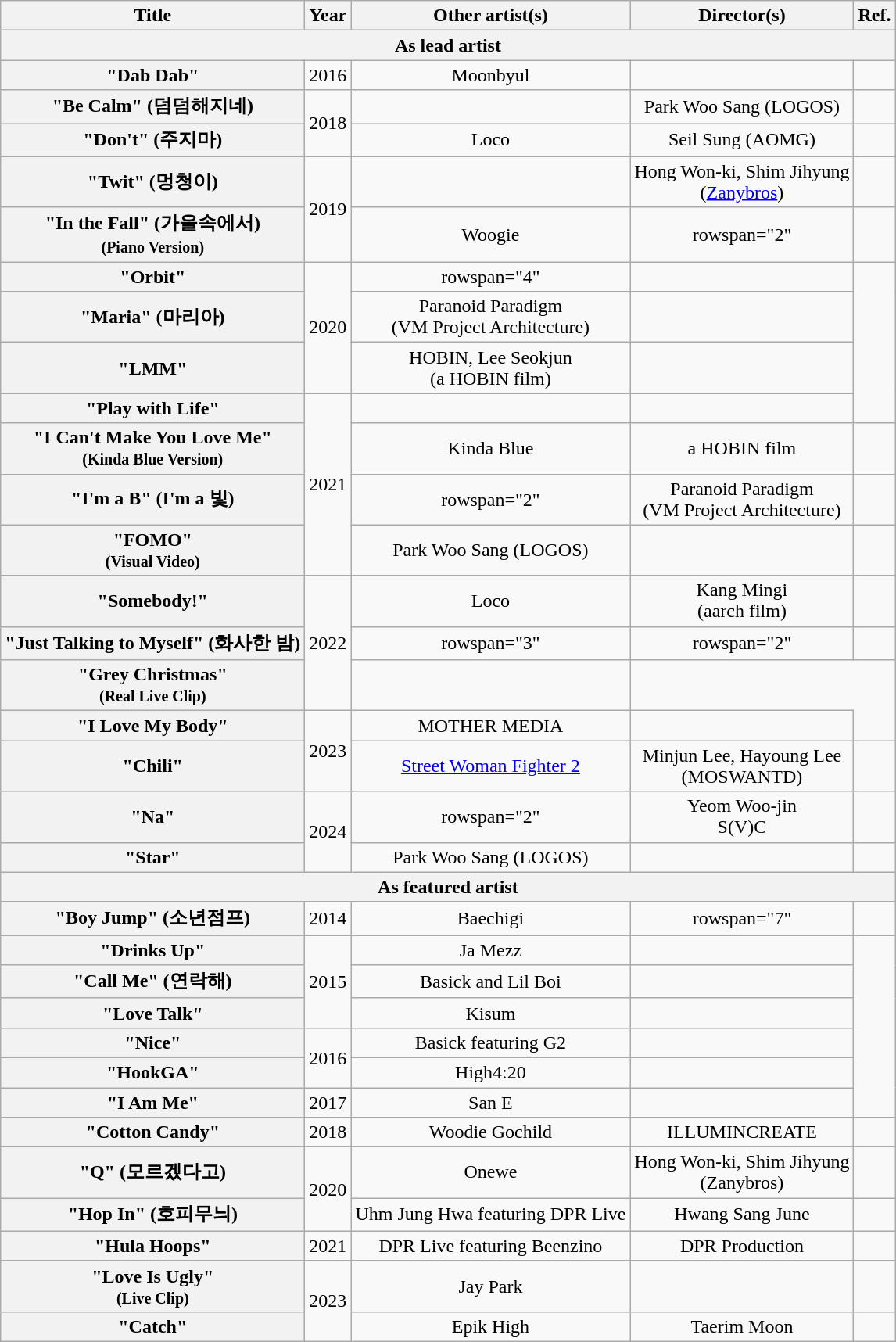<table class="wikitable plainrowheaders" style="text-align:center;">
<tr>
<th scope="col">Title</th>
<th scope="col">Year</th>
<th scope="col">Other artist(s)</th>
<th scope="col">Director(s)</th>
<th scope="col">Ref.</th>
</tr>
<tr>
<th colspan="5">As lead artist</th>
</tr>
<tr>
<th scope="row">"Dab Dab"</th>
<td>2016</td>
<td>Moonbyul</td>
<td></td>
<td></td>
</tr>
<tr>
<th scope="row">"Be Calm" (덤덤해지네)</th>
<td rowspan="2">2018</td>
<td></td>
<td>Park Woo Sang (LOGOS)</td>
<td></td>
</tr>
<tr>
<th scope="row">"Don't" (주지마)</th>
<td>Loco</td>
<td>Seil Sung (AOMG)</td>
<td></td>
</tr>
<tr>
<th scope="row">"Twit" (멍청이)</th>
<td rowspan="2">2019</td>
<td></td>
<td>Hong Won-ki, Shim Jihyung<br>(<a href='#'>Zanybros</a>)</td>
<td></td>
</tr>
<tr>
<th scope="row">"In the Fall" (가을속에서) <br><small>(Piano Version)</small></th>
<td>Woogie</td>
<td>rowspan="2" </td>
<td></td>
</tr>
<tr>
<th scope="row">"Orbit"</th>
<td rowspan="3">2020</td>
<td>rowspan="4" </td>
<td></td>
</tr>
<tr>
<th scope="row">"Maria" (마리아)</th>
<td>Paranoid Paradigm<br>(VM Project Architecture)</td>
<td></td>
</tr>
<tr>
<th scope="row">"LMM"</th>
<td>HOBIN, Lee Seokjun<br>(a HOBIN film)</td>
<td></td>
</tr>
<tr>
<th scope="row">"Play with Life"</th>
<td rowspan="4">2021</td>
<td></td>
<td></td>
</tr>
<tr>
<th scope="row">"I Can't Make You Love Me" <br><small>(Kinda Blue Version)</small></th>
<td>Kinda Blue</td>
<td>a HOBIN film</td>
<td></td>
</tr>
<tr>
<th scope="row">"I'm a B" (I'm a 빛)</th>
<td>rowspan="2" </td>
<td>Paranoid Paradigm<br>(VM Project Architecture)</td>
<td></td>
</tr>
<tr>
<th scope="row">"FOMO" <br><small>(Visual Video)</small></th>
<td>Park Woo Sang (LOGOS)</td>
<td></td>
</tr>
<tr>
<th scope="row">"Somebody!"</th>
<td rowspan="3">2022</td>
<td>Loco</td>
<td>Kang Mingi<br>(aarch film)</td>
<td></td>
</tr>
<tr>
<th scope="row">"Just Talking to Myself" (화사한 밤)</th>
<td>rowspan="3" </td>
<td>rowspan="2" </td>
<td></td>
</tr>
<tr>
<th scope="row">"Grey Christmas" <br><small>(Real Live Clip)</small></th>
<td></td>
</tr>
<tr>
<th scope="row">"I Love My Body"</th>
<td rowspan="2">2023</td>
<td>MOTHER MEDIA</td>
<td></td>
</tr>
<tr>
<th scope="row">"Chili"</th>
<td><a href='#'>Street Woman Fighter 2</a></td>
<td>Minjun Lee, Hayoung Lee<br>(MOSWANTD)</td>
<td></td>
</tr>
<tr>
<th scope="row">"Na"</th>
<td rowspan="2">2024</td>
<td>rowspan="2" </td>
<td>Yeom Woo-jin<br>S(V)C</td>
<td></td>
</tr>
<tr>
<th scope="row">"Star"</th>
<td>Park Woo Sang (LOGOS)</td>
<td></td>
</tr>
<tr>
<th colspan="5">As featured artist</th>
</tr>
<tr>
<th scope="row">"Boy Jump" (소년점프)</th>
<td>2014</td>
<td>Baechigi</td>
<td>rowspan="7" </td>
<td></td>
</tr>
<tr>
<th scope="row">"Drinks Up"</th>
<td rowspan="3">2015</td>
<td>Ja Mezz</td>
<td></td>
</tr>
<tr>
<th scope="row">"Call Me" (연락해)</th>
<td>Basick and Lil Boi</td>
<td></td>
</tr>
<tr>
<th scope="row">"Love Talk"</th>
<td>Kisum</td>
<td></td>
</tr>
<tr>
<th scope="row">"Nice"</th>
<td rowspan="2">2016</td>
<td>Basick featuring G2</td>
<td></td>
</tr>
<tr>
<th scope="row">"HookGA"</th>
<td>High4:20</td>
<td></td>
</tr>
<tr>
<th scope="row">"I Am Me"</th>
<td>2017</td>
<td>San E</td>
<td></td>
</tr>
<tr>
<th scope="row">"Cotton Candy"</th>
<td>2018</td>
<td>Woodie Gochild</td>
<td>ILLUMINCREATE</td>
<td></td>
</tr>
<tr>
<th scope="row">"Q" (모르겠다고)</th>
<td rowspan="2">2020</td>
<td>Onewe</td>
<td>Hong Won-ki, Shim Jihyung<br>(Zanybros)</td>
<td></td>
</tr>
<tr>
<th scope="row">"Hop In" (호피무늬)</th>
<td>Uhm Jung Hwa featuring DPR Live</td>
<td>Hwang Sang June</td>
<td></td>
</tr>
<tr>
<th scope="row">"Hula Hoops"</th>
<td>2021</td>
<td>DPR Live featuring Beenzino</td>
<td>DPR Production</td>
<td></td>
</tr>
<tr>
<th scope="row">"Love Is Ugly" <br><small>(Live Clip)</small></th>
<td rowspan="2">2023</td>
<td>Jay Park</td>
<td></td>
<td></td>
</tr>
<tr>
<th scope="row">"Catch"</th>
<td>Epik High</td>
<td>Taerim Moon</td>
<td></td>
</tr>
</table>
